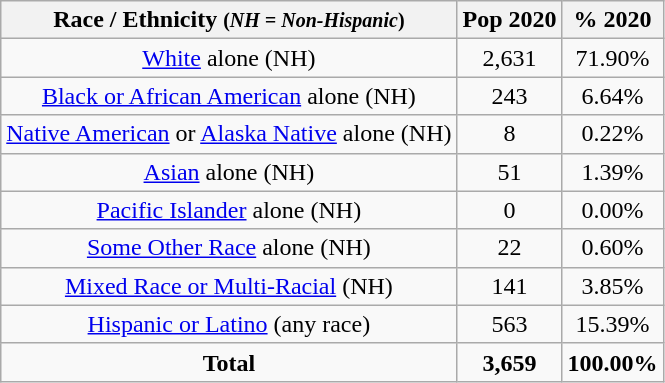<table class="wikitable" style="text-align:center;">
<tr>
<th>Race / Ethnicity <small>(<em>NH = Non-Hispanic</em>)</small></th>
<th>Pop 2020</th>
<th>% 2020</th>
</tr>
<tr>
<td><a href='#'>White</a> alone (NH)</td>
<td>2,631</td>
<td>71.90%</td>
</tr>
<tr>
<td><a href='#'>Black or African American</a> alone (NH)</td>
<td>243</td>
<td>6.64%</td>
</tr>
<tr>
<td><a href='#'>Native American</a> or <a href='#'>Alaska Native</a> alone (NH)</td>
<td>8</td>
<td>0.22%</td>
</tr>
<tr>
<td><a href='#'>Asian</a> alone (NH)</td>
<td>51</td>
<td>1.39%</td>
</tr>
<tr>
<td><a href='#'>Pacific Islander</a> alone (NH)</td>
<td>0</td>
<td>0.00%</td>
</tr>
<tr>
<td><a href='#'>Some Other Race</a> alone (NH)</td>
<td>22</td>
<td>0.60%</td>
</tr>
<tr>
<td><a href='#'>Mixed Race or Multi-Racial</a> (NH)</td>
<td>141</td>
<td>3.85%</td>
</tr>
<tr>
<td><a href='#'>Hispanic or Latino</a> (any race)</td>
<td>563</td>
<td>15.39%</td>
</tr>
<tr>
<td><strong>Total</strong></td>
<td><strong>3,659</strong></td>
<td><strong>100.00%</strong></td>
</tr>
</table>
